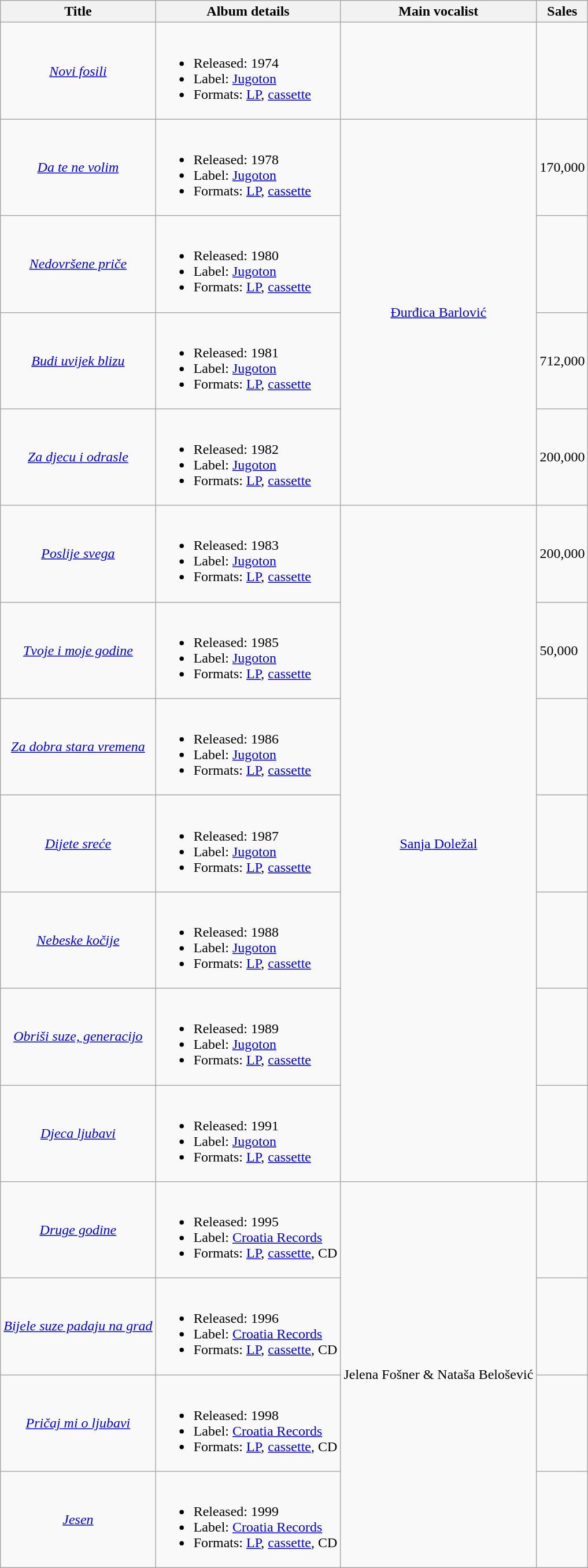<table class="wikitable" style=text-align:center;>
<tr>
<th scope="col">Title</th>
<th scope="col">Album details</th>
<th scope="col">Main vocalist</th>
<th scope="col">Sales</th>
</tr>
<tr>
<td><em><a href='#'>Novi fosili</a></em></td>
<td align=left><br><ul><li>Released: 1974</li><li>Label: <a href='#'>Jugoton</a></li><li>Formats: <a href='#'>LP</a>, <a href='#'>cassette</a></li></ul></td>
<td></td>
<td align=left></td>
</tr>
<tr>
<td><em><a href='#'>Da te ne volim</a></em></td>
<td align=left><br><ul><li>Released: 1978</li><li>Label: <a href='#'>Jugoton</a></li><li>Formats: <a href='#'>LP</a>, <a href='#'>cassette</a></li></ul></td>
<td rowspan=4><a href='#'>Đurđica Barlović</a></td>
<td align=left>170,000</td>
</tr>
<tr>
<td><em><a href='#'>Nedovršene priče</a></em></td>
<td align=left><br><ul><li>Released: 1980</li><li>Label: <a href='#'>Jugoton</a></li><li>Formats: <a href='#'>LP</a>, <a href='#'>cassette</a></li></ul></td>
<td align=left></td>
</tr>
<tr>
<td><em><a href='#'>Budi uvijek blizu</a></em></td>
<td align=left><br><ul><li>Released: 1981</li><li>Label: <a href='#'>Jugoton</a></li><li>Formats: <a href='#'>LP</a>, <a href='#'>cassette</a></li></ul></td>
<td align=left>712,000</td>
</tr>
<tr>
<td><em><a href='#'>Za djecu i odrasle</a></em></td>
<td align=left><br><ul><li>Released: 1982</li><li>Label: <a href='#'>Jugoton</a></li><li>Formats: <a href='#'>LP</a>, <a href='#'>cassette</a></li></ul></td>
<td align=left>200,000</td>
</tr>
<tr>
<td><em><a href='#'>Poslije svega</a></em></td>
<td align=left><br><ul><li>Released: 1983</li><li>Label: <a href='#'>Jugoton</a></li><li>Formats: <a href='#'>LP</a>, <a href='#'>cassette</a></li></ul></td>
<td rowspan=7><a href='#'>Sanja Doležal</a></td>
<td align=left>200,000</td>
</tr>
<tr>
<td><em><a href='#'>Tvoje i moje godine</a></em></td>
<td align=left><br><ul><li>Released: 1985</li><li>Label: <a href='#'>Jugoton</a></li><li>Formats: <a href='#'>LP</a>, <a href='#'>cassette</a></li></ul></td>
<td align=left>50,000</td>
</tr>
<tr>
<td><em><a href='#'>Za dobra stara vremena</a></em></td>
<td align=left><br><ul><li>Released: 1986</li><li>Label: <a href='#'>Jugoton</a></li><li>Formats: <a href='#'>LP</a>, <a href='#'>cassette</a></li></ul></td>
<td align=left></td>
</tr>
<tr>
<td><em><a href='#'>Dijete sreće</a></em></td>
<td align=left><br><ul><li>Released: 1987</li><li>Label: <a href='#'>Jugoton</a></li><li>Formats: <a href='#'>LP</a>, <a href='#'>cassette</a></li></ul></td>
<td align=left></td>
</tr>
<tr>
<td><em><a href='#'>Nebeske kočije</a></em></td>
<td align=left><br><ul><li>Released: 1988</li><li>Label: <a href='#'>Jugoton</a></li><li>Formats: <a href='#'>LP</a>, <a href='#'>cassette</a></li></ul></td>
<td align=left></td>
</tr>
<tr>
<td><em><a href='#'>Obriši suze, generacijo</a></em></td>
<td align=left><br><ul><li>Released: 1989</li><li>Label: <a href='#'>Jugoton</a></li><li>Formats: <a href='#'>LP</a>, <a href='#'>cassette</a></li></ul></td>
<td align=left></td>
</tr>
<tr>
<td><em><a href='#'>Djeca ljubavi</a></em></td>
<td align=left><br><ul><li>Released: 1991</li><li>Label: <a href='#'>Jugoton</a></li><li>Formats: <a href='#'>LP</a>, <a href='#'>cassette</a></li></ul></td>
<td align=left></td>
</tr>
<tr>
<td><em><a href='#'>Druge godine</a></em></td>
<td align=left><br><ul><li>Released: 1995</li><li>Label: <a href='#'>Croatia Records</a></li><li>Formats: <a href='#'>LP</a>, <a href='#'>cassette</a>, CD</li></ul></td>
<td rowspan=4>Jelena Fošner & Nataša Belošević</td>
<td align=left></td>
</tr>
<tr>
<td><em><a href='#'>Bijele suze padaju na grad</a></em></td>
<td align=left><br><ul><li>Released: 1996</li><li>Label: <a href='#'>Croatia Records</a></li><li>Formats: <a href='#'>LP</a>, <a href='#'>cassette</a>, CD</li></ul></td>
<td align=left></td>
</tr>
<tr>
<td><em><a href='#'>Pričaj mi o ljubavi</a></em></td>
<td align=left><br><ul><li>Released: 1998</li><li>Label: <a href='#'>Croatia Records</a></li><li>Formats: <a href='#'>LP</a>, <a href='#'>cassette</a>, CD</li></ul></td>
<td align=left></td>
</tr>
<tr>
<td><em><a href='#'>Jesen</a></em></td>
<td align=left><br><ul><li>Released: 1999</li><li>Label: <a href='#'>Croatia Records</a></li><li>Formats: <a href='#'>LP</a>, <a href='#'>cassette</a>, CD</li></ul></td>
<td align=left></td>
</tr>
</table>
